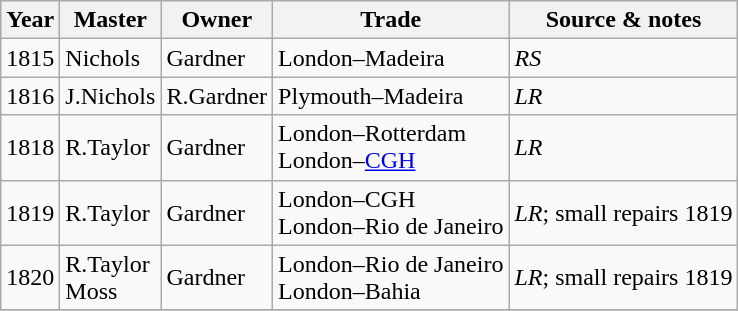<table class=" wikitable">
<tr>
<th>Year</th>
<th>Master</th>
<th>Owner</th>
<th>Trade</th>
<th>Source & notes</th>
</tr>
<tr>
<td>1815</td>
<td>Nichols</td>
<td>Gardner</td>
<td>London–Madeira</td>
<td><em>RS</em></td>
</tr>
<tr>
<td>1816</td>
<td>J.Nichols</td>
<td>R.Gardner</td>
<td>Plymouth–Madeira</td>
<td><em>LR</em></td>
</tr>
<tr>
<td>1818</td>
<td>R.Taylor</td>
<td>Gardner</td>
<td>London–Rotterdam<br>London–<a href='#'>CGH</a></td>
<td><em>LR</em></td>
</tr>
<tr>
<td>1819</td>
<td>R.Taylor</td>
<td>Gardner</td>
<td>London–CGH<br>London–Rio de Janeiro</td>
<td><em>LR</em>; small repairs 1819</td>
</tr>
<tr>
<td>1820</td>
<td>R.Taylor<br>Moss</td>
<td>Gardner</td>
<td>London–Rio de Janeiro<br>London–Bahia</td>
<td><em>LR</em>; small repairs 1819</td>
</tr>
<tr>
</tr>
</table>
